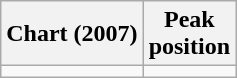<table class="wikitable">
<tr>
<th>Chart (2007)</th>
<th>Peak<br>position</th>
</tr>
<tr>
<td></td>
</tr>
</table>
